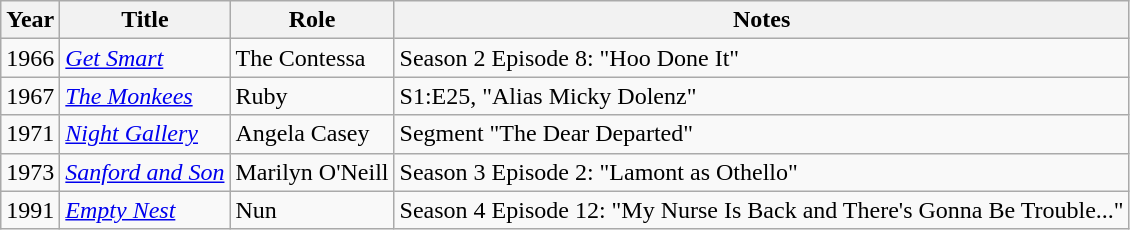<table class="wikitable">
<tr>
<th>Year</th>
<th>Title</th>
<th>Role</th>
<th>Notes</th>
</tr>
<tr>
<td>1966</td>
<td><em><a href='#'>Get Smart</a></em></td>
<td>The Contessa</td>
<td>Season 2 Episode 8: "Hoo Done It"</td>
</tr>
<tr>
<td>1967</td>
<td><em><a href='#'>The Monkees</a></em></td>
<td>Ruby</td>
<td>S1:E25, "Alias Micky Dolenz"</td>
</tr>
<tr>
<td>1971</td>
<td><em><a href='#'>Night Gallery</a></em></td>
<td>Angela Casey</td>
<td>Segment "The Dear Departed"</td>
</tr>
<tr>
<td>1973</td>
<td><em><a href='#'>Sanford and Son</a></em></td>
<td>Marilyn O'Neill</td>
<td>Season 3 Episode 2: "Lamont as Othello"</td>
</tr>
<tr>
<td>1991</td>
<td><em><a href='#'>Empty Nest</a></em></td>
<td>Nun</td>
<td>Season 4 Episode 12: "My Nurse Is Back and There's Gonna Be Trouble..."</td>
</tr>
</table>
